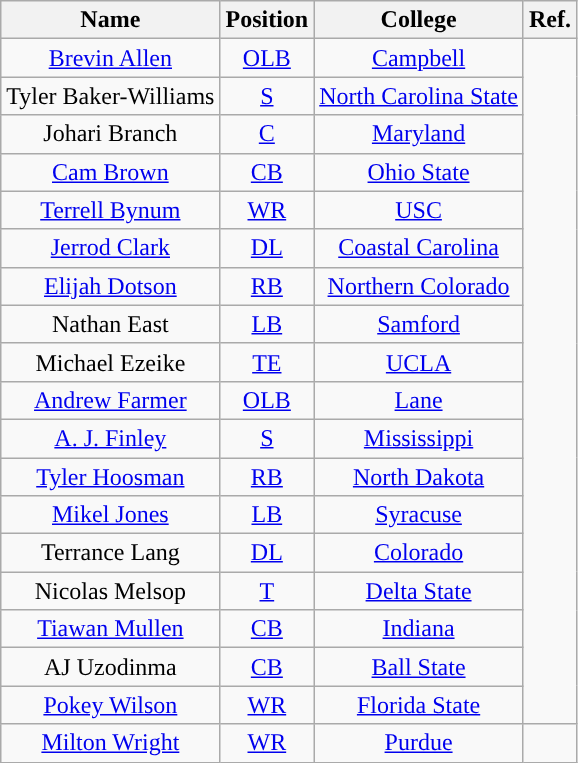<table class="wikitable" style="text-align:center">
<tr>
<th>Name</th>
<th>Position</th>
<th>College</th>
<th>Ref.</th>
</tr>
<tr>
<td><a href='#'>Brevin Allen</a></td>
<td><a href='#'>OLB</a></td>
<td><a href='#'>Campbell</a></td>
<td rowspan = 18></td>
</tr>
<tr>
<td>Tyler Baker-Williams</td>
<td><a href='#'>S</a></td>
<td><a href='#'>North Carolina State</a></td>
</tr>
<tr>
<td>Johari Branch</td>
<td><a href='#'>C</a></td>
<td><a href='#'>Maryland</a></td>
</tr>
<tr>
<td><a href='#'>Cam Brown</a></td>
<td><a href='#'>CB</a></td>
<td><a href='#'>Ohio State</a></td>
</tr>
<tr>
<td><a href='#'>Terrell Bynum</a></td>
<td><a href='#'>WR</a></td>
<td><a href='#'>USC</a></td>
</tr>
<tr>
<td><a href='#'>Jerrod Clark</a></td>
<td><a href='#'>DL</a></td>
<td><a href='#'>Coastal Carolina</a></td>
</tr>
<tr>
<td><a href='#'>Elijah Dotson</a></td>
<td><a href='#'>RB</a></td>
<td><a href='#'>Northern Colorado</a></td>
</tr>
<tr>
<td>Nathan East</td>
<td><a href='#'>LB</a></td>
<td><a href='#'>Samford</a></td>
</tr>
<tr>
<td>Michael Ezeike</td>
<td><a href='#'>TE</a></td>
<td><a href='#'>UCLA</a></td>
</tr>
<tr>
<td><a href='#'>Andrew Farmer</a></td>
<td><a href='#'>OLB</a></td>
<td><a href='#'>Lane</a></td>
</tr>
<tr>
<td><a href='#'>A. J. Finley</a></td>
<td><a href='#'>S</a></td>
<td><a href='#'>Mississippi</a></td>
</tr>
<tr>
<td><a href='#'>Tyler Hoosman</a></td>
<td><a href='#'>RB</a></td>
<td><a href='#'>North Dakota</a></td>
</tr>
<tr>
<td><a href='#'>Mikel Jones</a></td>
<td><a href='#'>LB</a></td>
<td><a href='#'>Syracuse</a></td>
</tr>
<tr>
<td>Terrance Lang</td>
<td><a href='#'>DL</a></td>
<td><a href='#'>Colorado</a></td>
</tr>
<tr>
<td>Nicolas Melsop</td>
<td><a href='#'>T</a></td>
<td><a href='#'>Delta State</a></td>
</tr>
<tr>
<td><a href='#'>Tiawan Mullen</a></td>
<td><a href='#'>CB</a></td>
<td><a href='#'>Indiana</a></td>
</tr>
<tr>
<td>AJ Uzodinma</td>
<td><a href='#'>CB</a></td>
<td><a href='#'>Ball State</a></td>
</tr>
<tr>
<td><a href='#'>Pokey Wilson</a></td>
<td><a href='#'>WR</a></td>
<td><a href='#'>Florida State</a></td>
</tr>
<tr>
<td><a href='#'>Milton Wright</a></td>
<td><a href='#'>WR</a></td>
<td><a href='#'>Purdue</a></td>
<td></td>
</tr>
</table>
